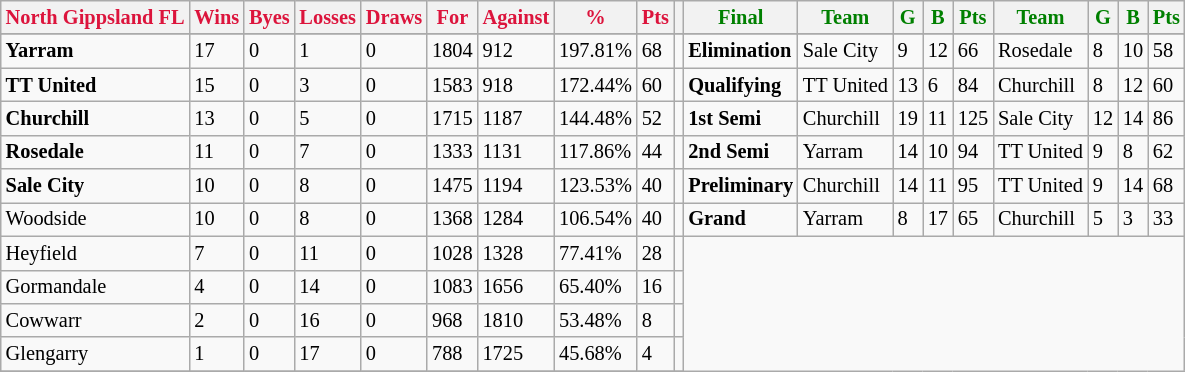<table style="font-size: 85%; text-align: left;" class="wikitable">
<tr>
<th style="color:crimson">North Gippsland FL</th>
<th style="color:crimson">Wins</th>
<th style="color:crimson">Byes</th>
<th style="color:crimson">Losses</th>
<th style="color:crimson">Draws</th>
<th style="color:crimson">For</th>
<th style="color:crimson">Against</th>
<th style="color:crimson">%</th>
<th style="color:crimson">Pts</th>
<th></th>
<th style="color:green">Final</th>
<th style="color:green">Team</th>
<th style="color:green">G</th>
<th style="color:green">B</th>
<th style="color:green">Pts</th>
<th style="color:green">Team</th>
<th style="color:green">G</th>
<th style="color:green">B</th>
<th style="color:green">Pts</th>
</tr>
<tr>
</tr>
<tr>
</tr>
<tr>
<td><strong>	Yarram	</strong></td>
<td>17</td>
<td>0</td>
<td>1</td>
<td>0</td>
<td>1804</td>
<td>912</td>
<td>197.81%</td>
<td>68</td>
<td></td>
<td><strong>Elimination</strong></td>
<td>Sale City</td>
<td>9</td>
<td>12</td>
<td>66</td>
<td>Rosedale</td>
<td>8</td>
<td>10</td>
<td>58</td>
</tr>
<tr>
<td><strong>	TT United	</strong></td>
<td>15</td>
<td>0</td>
<td>3</td>
<td>0</td>
<td>1583</td>
<td>918</td>
<td>172.44%</td>
<td>60</td>
<td></td>
<td><strong>Qualifying</strong></td>
<td>TT United</td>
<td>13</td>
<td>6</td>
<td>84</td>
<td>Churchill</td>
<td>8</td>
<td>12</td>
<td>60</td>
</tr>
<tr>
<td><strong>	Churchill	</strong></td>
<td>13</td>
<td>0</td>
<td>5</td>
<td>0</td>
<td>1715</td>
<td>1187</td>
<td>144.48%</td>
<td>52</td>
<td></td>
<td><strong>1st Semi</strong></td>
<td>Churchill</td>
<td>19</td>
<td>11</td>
<td>125</td>
<td>Sale City</td>
<td>12</td>
<td>14</td>
<td>86</td>
</tr>
<tr>
<td><strong>	Rosedale	</strong></td>
<td>11</td>
<td>0</td>
<td>7</td>
<td>0</td>
<td>1333</td>
<td>1131</td>
<td>117.86%</td>
<td>44</td>
<td></td>
<td><strong>2nd Semi</strong></td>
<td>Yarram</td>
<td>14</td>
<td>10</td>
<td>94</td>
<td>TT United</td>
<td>9</td>
<td>8</td>
<td>62</td>
</tr>
<tr>
<td><strong>	Sale City	</strong></td>
<td>10</td>
<td>0</td>
<td>8</td>
<td>0</td>
<td>1475</td>
<td>1194</td>
<td>123.53%</td>
<td>40</td>
<td></td>
<td><strong>Preliminary</strong></td>
<td>Churchill</td>
<td>14</td>
<td>11</td>
<td>95</td>
<td>TT United</td>
<td>9</td>
<td>14</td>
<td>68</td>
</tr>
<tr>
<td>Woodside</td>
<td>10</td>
<td>0</td>
<td>8</td>
<td>0</td>
<td>1368</td>
<td>1284</td>
<td>106.54%</td>
<td>40</td>
<td></td>
<td><strong>Grand</strong></td>
<td>Yarram</td>
<td>8</td>
<td>17</td>
<td>65</td>
<td>Churchill</td>
<td>5</td>
<td>3</td>
<td>33</td>
</tr>
<tr>
<td>Heyfield</td>
<td>7</td>
<td>0</td>
<td>11</td>
<td>0</td>
<td>1028</td>
<td>1328</td>
<td>77.41%</td>
<td>28</td>
<td></td>
</tr>
<tr>
<td>Gormandale</td>
<td>4</td>
<td>0</td>
<td>14</td>
<td>0</td>
<td>1083</td>
<td>1656</td>
<td>65.40%</td>
<td>16</td>
<td></td>
</tr>
<tr>
<td>Cowwarr</td>
<td>2</td>
<td>0</td>
<td>16</td>
<td>0</td>
<td>968</td>
<td>1810</td>
<td>53.48%</td>
<td>8</td>
<td></td>
</tr>
<tr>
<td>Glengarry</td>
<td>1</td>
<td>0</td>
<td>17</td>
<td>0</td>
<td>788</td>
<td>1725</td>
<td>45.68%</td>
<td>4</td>
<td></td>
</tr>
<tr>
</tr>
</table>
